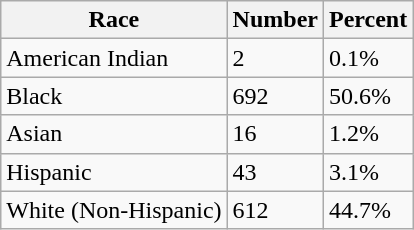<table class="wikitable">
<tr>
<th>Race</th>
<th>Number</th>
<th>Percent</th>
</tr>
<tr>
<td>American Indian</td>
<td>2</td>
<td>0.1%</td>
</tr>
<tr>
<td>Black</td>
<td>692</td>
<td>50.6%</td>
</tr>
<tr>
<td>Asian</td>
<td>16</td>
<td>1.2%</td>
</tr>
<tr>
<td>Hispanic</td>
<td>43</td>
<td>3.1%</td>
</tr>
<tr>
<td>White (Non-Hispanic)</td>
<td>612</td>
<td>44.7%</td>
</tr>
</table>
